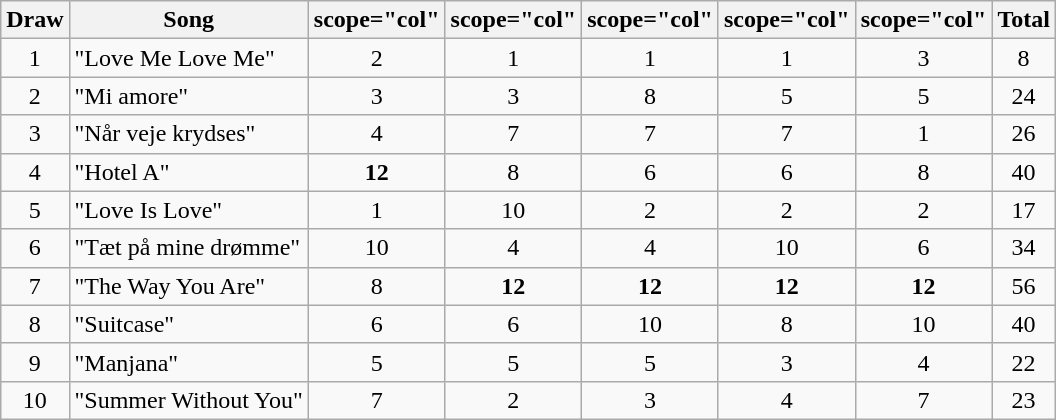<table class="wikitable collapsible" style="margin: 1em auto 1em auto; text-align:center;">
<tr>
<th>Draw</th>
<th>Song</th>
<th>scope="col" </th>
<th>scope="col" </th>
<th>scope="col" </th>
<th>scope="col" </th>
<th>scope="col" </th>
<th>Total</th>
</tr>
<tr>
<td>1</td>
<td align="left">"Love Me Love Me"</td>
<td>2</td>
<td>1</td>
<td>1</td>
<td>1</td>
<td>3</td>
<td>8</td>
</tr>
<tr>
<td>2</td>
<td align="left">"Mi amore"</td>
<td>3</td>
<td>3</td>
<td>8</td>
<td>5</td>
<td>5</td>
<td>24</td>
</tr>
<tr>
<td>3</td>
<td align="left">"Når veje krydses"</td>
<td>4</td>
<td>7</td>
<td>7</td>
<td>7</td>
<td>1</td>
<td>26</td>
</tr>
<tr>
<td>4</td>
<td align="left">"Hotel A"</td>
<td><strong>12</strong></td>
<td>8</td>
<td>6</td>
<td>6</td>
<td>8</td>
<td>40</td>
</tr>
<tr>
<td>5</td>
<td align="left">"Love Is Love"</td>
<td>1</td>
<td>10</td>
<td>2</td>
<td>2</td>
<td>2</td>
<td>17</td>
</tr>
<tr>
<td>6</td>
<td align="left">"Tæt på mine drømme"</td>
<td>10</td>
<td>4</td>
<td>4</td>
<td>10</td>
<td>6</td>
<td>34</td>
</tr>
<tr>
<td>7</td>
<td align="left">"The Way You Are"</td>
<td>8</td>
<td><strong>12</strong></td>
<td><strong>12</strong></td>
<td><strong>12</strong></td>
<td><strong>12</strong></td>
<td>56</td>
</tr>
<tr>
<td>8</td>
<td align="left">"Suitcase"</td>
<td>6</td>
<td>6</td>
<td>10</td>
<td>8</td>
<td>10</td>
<td>40</td>
</tr>
<tr>
<td>9</td>
<td align="left">"Manjana"</td>
<td>5</td>
<td>5</td>
<td>5</td>
<td>3</td>
<td>4</td>
<td>22</td>
</tr>
<tr>
<td>10</td>
<td align="left">"Summer Without You"</td>
<td>7</td>
<td>2</td>
<td>3</td>
<td>4</td>
<td>7</td>
<td>23</td>
</tr>
</table>
